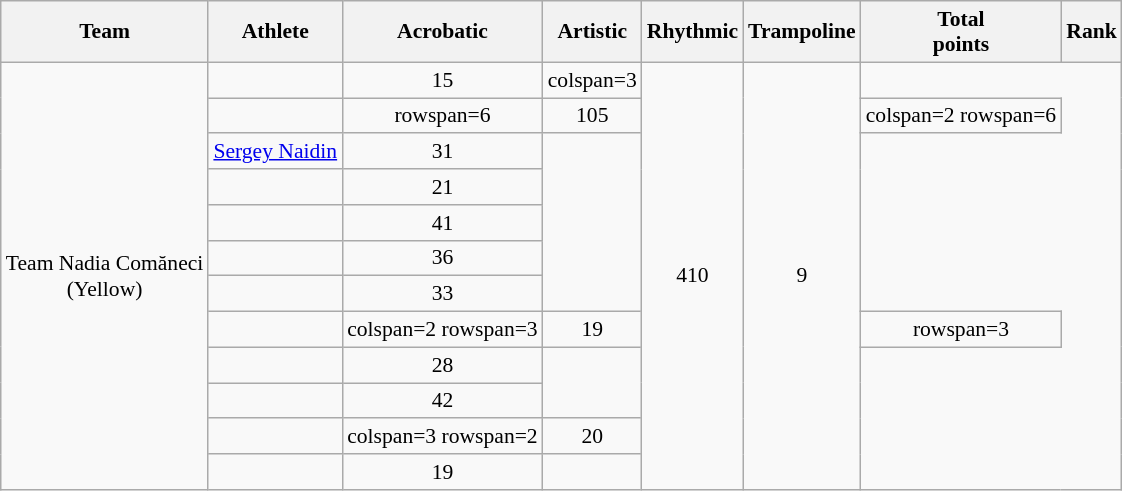<table class="wikitable" style="text-align:center;font-size:90%">
<tr>
<th>Team</th>
<th>Athlete</th>
<th>Acrobatic</th>
<th>Artistic</th>
<th>Rhythmic</th>
<th>Trampoline</th>
<th>Total<br>points</th>
<th>Rank</th>
</tr>
<tr>
<td rowspan=12>Team Nadia Comăneci<br>(Yellow)</td>
<td align=left><br></td>
<td>15</td>
<td>colspan=3 </td>
<td rowspan=12>410</td>
<td rowspan=12>9</td>
</tr>
<tr>
<td align=left></td>
<td>rowspan=6 </td>
<td>105</td>
<td>colspan=2 rowspan=6 </td>
</tr>
<tr>
<td align=left><a href='#'>Sergey Naidin</a></td>
<td>31</td>
</tr>
<tr>
<td align=left></td>
<td>21</td>
</tr>
<tr>
<td align=left></td>
<td>41</td>
</tr>
<tr>
<td align=left></td>
<td>36</td>
</tr>
<tr>
<td align=left></td>
<td>33</td>
</tr>
<tr>
<td align=left></td>
<td>colspan=2 rowspan=3 </td>
<td>19</td>
<td>rowspan=3 </td>
</tr>
<tr>
<td align=left></td>
<td>28</td>
</tr>
<tr>
<td align=left></td>
<td>42</td>
</tr>
<tr>
<td align=left></td>
<td>colspan=3 rowspan=2 </td>
<td>20</td>
</tr>
<tr>
<td align=left></td>
<td>19</td>
</tr>
</table>
